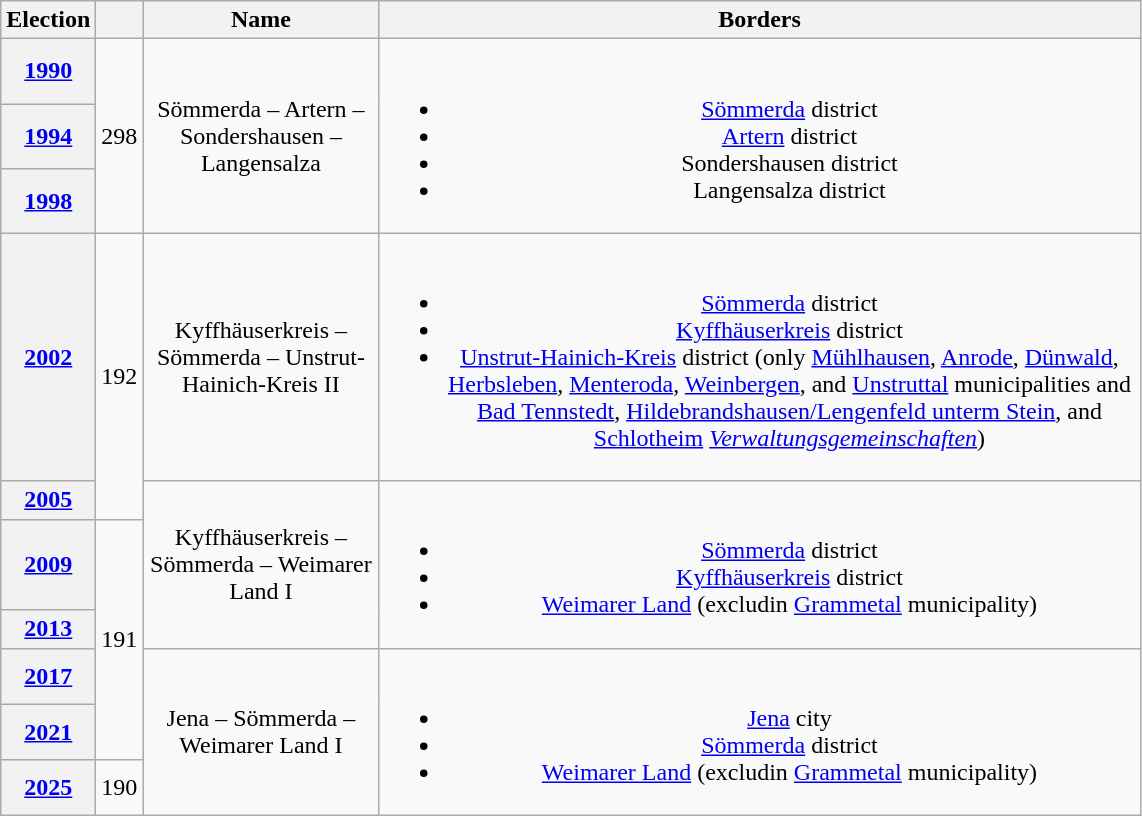<table class=wikitable style="text-align:center">
<tr>
<th>Election</th>
<th></th>
<th width=150px>Name</th>
<th width=500px>Borders</th>
</tr>
<tr>
<th><a href='#'>1990</a></th>
<td rowspan=3>298</td>
<td rowspan=3>Sömmerda – Artern – Sondershausen – Langensalza</td>
<td rowspan=3><br><ul><li><a href='#'>Sömmerda</a> district</li><li><a href='#'>Artern</a> district</li><li>Sondershausen district</li><li>Langensalza district</li></ul></td>
</tr>
<tr>
<th><a href='#'>1994</a></th>
</tr>
<tr>
<th><a href='#'>1998</a></th>
</tr>
<tr>
<th><a href='#'>2002</a></th>
<td rowspan=2>192</td>
<td>Kyffhäuserkreis – Sömmerda – Unstrut-Hainich-Kreis II</td>
<td><br><ul><li><a href='#'>Sömmerda</a> district</li><li><a href='#'>Kyffhäuserkreis</a> district</li><li><a href='#'>Unstrut-Hainich-Kreis</a> district (only <a href='#'>Mühlhausen</a>, <a href='#'>Anrode</a>, <a href='#'>Dünwald</a>, <a href='#'>Herbsleben</a>, <a href='#'>Menteroda</a>, <a href='#'>Weinbergen</a>, and <a href='#'>Unstruttal</a> municipalities and <a href='#'>Bad Tennstedt</a>, <a href='#'>Hildebrandshausen/Lengenfeld unterm Stein</a>, and <a href='#'>Schlotheim</a> <em><a href='#'>Verwaltungsgemeinschaften</a></em>)</li></ul></td>
</tr>
<tr>
<th><a href='#'>2005</a></th>
<td rowspan=3>Kyffhäuserkreis – Sömmerda – Weimarer Land I</td>
<td rowspan=3><br><ul><li><a href='#'>Sömmerda</a> district</li><li><a href='#'>Kyffhäuserkreis</a> district</li><li><a href='#'>Weimarer Land</a> (excludin <a href='#'>Grammetal</a> municipality)</li></ul></td>
</tr>
<tr>
<th><a href='#'>2009</a></th>
<td rowspan=4>191</td>
</tr>
<tr>
<th><a href='#'>2013</a></th>
</tr>
<tr>
<th><a href='#'>2017</a></th>
<td rowspan=3>Jena – Sömmerda – Weimarer Land I</td>
<td rowspan=3><br><ul><li><a href='#'>Jena</a> city</li><li><a href='#'>Sömmerda</a> district</li><li><a href='#'>Weimarer Land</a> (excludin <a href='#'>Grammetal</a> municipality)</li></ul></td>
</tr>
<tr>
<th><a href='#'>2021</a></th>
</tr>
<tr>
<th><a href='#'>2025</a></th>
<td>190</td>
</tr>
</table>
